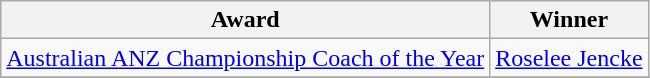<table class="wikitable collapsible">
<tr>
<th>Award</th>
<th>Winner</th>
</tr>
<tr>
<td><a href='#'>Australian ANZ Championship Coach of the Year</a></td>
<td><a href='#'>Roselee Jencke</a></td>
</tr>
<tr>
</tr>
</table>
